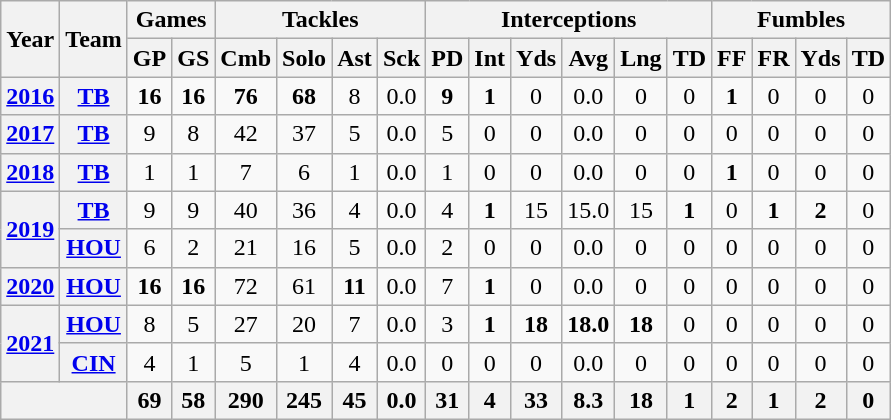<table class="wikitable" style="text-align: center;">
<tr>
<th rowspan="2">Year</th>
<th rowspan="2">Team</th>
<th colspan="2">Games</th>
<th colspan="4">Tackles</th>
<th colspan="6">Interceptions</th>
<th colspan="4">Fumbles</th>
</tr>
<tr>
<th>GP</th>
<th>GS</th>
<th>Cmb</th>
<th>Solo</th>
<th>Ast</th>
<th>Sck</th>
<th>PD</th>
<th>Int</th>
<th>Yds</th>
<th>Avg</th>
<th>Lng</th>
<th>TD</th>
<th>FF</th>
<th>FR</th>
<th>Yds</th>
<th>TD</th>
</tr>
<tr>
<th><a href='#'>2016</a></th>
<th><a href='#'>TB</a></th>
<td><strong>16</strong></td>
<td><strong>16</strong></td>
<td><strong>76</strong></td>
<td><strong>68</strong></td>
<td>8</td>
<td>0.0</td>
<td><strong>9</strong></td>
<td><strong>1</strong></td>
<td>0</td>
<td>0.0</td>
<td>0</td>
<td>0</td>
<td><strong>1</strong></td>
<td>0</td>
<td>0</td>
<td>0</td>
</tr>
<tr>
<th><a href='#'>2017</a></th>
<th><a href='#'>TB</a></th>
<td>9</td>
<td>8</td>
<td>42</td>
<td>37</td>
<td>5</td>
<td>0.0</td>
<td>5</td>
<td>0</td>
<td>0</td>
<td>0.0</td>
<td>0</td>
<td>0</td>
<td>0</td>
<td>0</td>
<td>0</td>
<td>0</td>
</tr>
<tr>
<th><a href='#'>2018</a></th>
<th><a href='#'>TB</a></th>
<td>1</td>
<td>1</td>
<td>7</td>
<td>6</td>
<td>1</td>
<td>0.0</td>
<td>1</td>
<td>0</td>
<td>0</td>
<td>0.0</td>
<td>0</td>
<td>0</td>
<td><strong>1</strong></td>
<td>0</td>
<td>0</td>
<td>0</td>
</tr>
<tr>
<th rowspan="2"><a href='#'>2019</a></th>
<th><a href='#'>TB</a></th>
<td>9</td>
<td>9</td>
<td>40</td>
<td>36</td>
<td>4</td>
<td>0.0</td>
<td>4</td>
<td><strong>1</strong></td>
<td>15</td>
<td>15.0</td>
<td>15</td>
<td><strong>1</strong></td>
<td>0</td>
<td><strong>1</strong></td>
<td><strong>2</strong></td>
<td>0</td>
</tr>
<tr>
<th><a href='#'>HOU</a></th>
<td>6</td>
<td>2</td>
<td>21</td>
<td>16</td>
<td>5</td>
<td>0.0</td>
<td>2</td>
<td>0</td>
<td>0</td>
<td>0.0</td>
<td>0</td>
<td>0</td>
<td>0</td>
<td>0</td>
<td>0</td>
<td>0</td>
</tr>
<tr>
<th><a href='#'>2020</a></th>
<th><a href='#'>HOU</a></th>
<td><strong>16</strong></td>
<td><strong>16</strong></td>
<td>72</td>
<td>61</td>
<td><strong>11</strong></td>
<td>0.0</td>
<td>7</td>
<td><strong>1</strong></td>
<td>0</td>
<td>0.0</td>
<td>0</td>
<td>0</td>
<td>0</td>
<td>0</td>
<td>0</td>
<td>0</td>
</tr>
<tr>
<th rowspan="2"><a href='#'>2021</a></th>
<th><a href='#'>HOU</a></th>
<td>8</td>
<td>5</td>
<td>27</td>
<td>20</td>
<td>7</td>
<td>0.0</td>
<td>3</td>
<td><strong>1</strong></td>
<td><strong>18</strong></td>
<td><strong>18.0</strong></td>
<td><strong>18</strong></td>
<td>0</td>
<td>0</td>
<td>0</td>
<td>0</td>
<td>0</td>
</tr>
<tr>
<th><a href='#'>CIN</a></th>
<td>4</td>
<td>1</td>
<td>5</td>
<td>1</td>
<td>4</td>
<td>0.0</td>
<td>0</td>
<td>0</td>
<td>0</td>
<td>0.0</td>
<td>0</td>
<td>0</td>
<td>0</td>
<td>0</td>
<td>0</td>
<td>0</td>
</tr>
<tr>
<th colspan="2"></th>
<th>69</th>
<th>58</th>
<th>290</th>
<th>245</th>
<th>45</th>
<th>0.0</th>
<th>31</th>
<th>4</th>
<th>33</th>
<th>8.3</th>
<th>18</th>
<th>1</th>
<th>2</th>
<th>1</th>
<th>2</th>
<th>0</th>
</tr>
</table>
